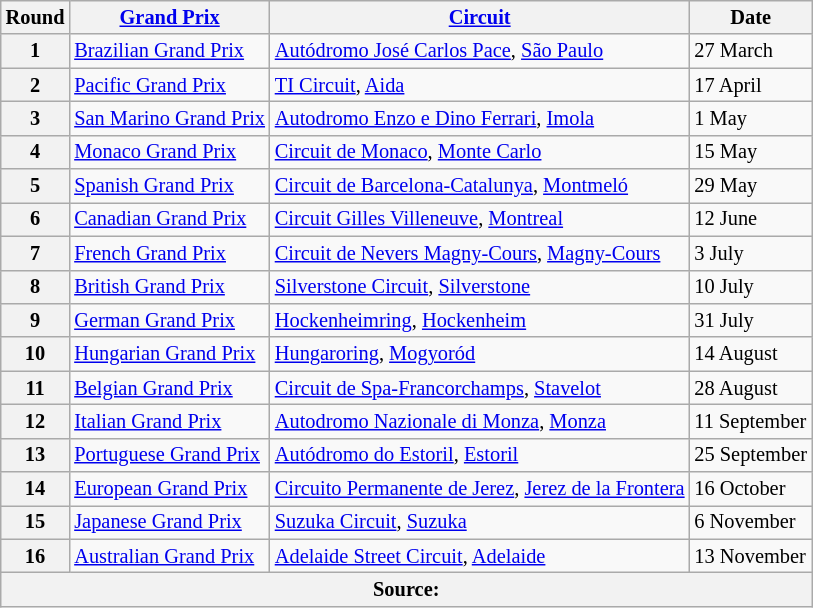<table class="wikitable" style="font-size: 85%;">
<tr>
<th>Round</th>
<th><a href='#'>Grand Prix</a></th>
<th><a href='#'>Circuit</a></th>
<th>Date</th>
</tr>
<tr>
<th>1</th>
<td><a href='#'>Brazilian Grand Prix</a></td>
<td> <a href='#'>Autódromo José Carlos Pace</a>, <a href='#'>São Paulo</a></td>
<td>27 March</td>
</tr>
<tr>
<th>2</th>
<td><a href='#'>Pacific Grand Prix</a></td>
<td> <a href='#'>TI Circuit</a>, <a href='#'>Aida</a></td>
<td>17 April</td>
</tr>
<tr>
<th>3</th>
<td><a href='#'>San Marino Grand Prix</a></td>
<td> <a href='#'>Autodromo Enzo e Dino Ferrari</a>, <a href='#'>Imola</a></td>
<td>1 May</td>
</tr>
<tr>
<th>4</th>
<td><a href='#'>Monaco Grand Prix</a></td>
<td> <a href='#'>Circuit de Monaco</a>, <a href='#'>Monte Carlo</a></td>
<td>15 May</td>
</tr>
<tr>
<th>5</th>
<td><a href='#'>Spanish Grand Prix</a></td>
<td> <a href='#'>Circuit de Barcelona-Catalunya</a>, <a href='#'>Montmeló</a></td>
<td>29 May</td>
</tr>
<tr>
<th>6</th>
<td><a href='#'>Canadian Grand Prix</a></td>
<td> <a href='#'>Circuit Gilles Villeneuve</a>, <a href='#'>Montreal</a></td>
<td>12 June</td>
</tr>
<tr>
<th>7</th>
<td><a href='#'>French Grand Prix</a></td>
<td> <a href='#'>Circuit de Nevers Magny-Cours</a>, <a href='#'>Magny-Cours</a></td>
<td>3 July</td>
</tr>
<tr>
<th>8</th>
<td><a href='#'>British Grand Prix</a></td>
<td> <a href='#'>Silverstone Circuit</a>, <a href='#'>Silverstone</a></td>
<td>10 July</td>
</tr>
<tr>
<th>9</th>
<td><a href='#'>German Grand Prix</a></td>
<td> <a href='#'>Hockenheimring</a>, <a href='#'>Hockenheim</a></td>
<td>31 July</td>
</tr>
<tr>
<th>10</th>
<td><a href='#'>Hungarian Grand Prix</a></td>
<td> <a href='#'>Hungaroring</a>, <a href='#'>Mogyoród</a></td>
<td>14 August</td>
</tr>
<tr>
<th>11</th>
<td><a href='#'>Belgian Grand Prix</a></td>
<td> <a href='#'>Circuit de Spa-Francorchamps</a>, <a href='#'>Stavelot</a></td>
<td>28 August</td>
</tr>
<tr>
<th>12</th>
<td><a href='#'>Italian Grand Prix</a></td>
<td> <a href='#'>Autodromo Nazionale di Monza</a>, <a href='#'>Monza</a></td>
<td>11 September</td>
</tr>
<tr>
<th>13</th>
<td><a href='#'>Portuguese Grand Prix</a></td>
<td> <a href='#'>Autódromo do Estoril</a>, <a href='#'>Estoril</a></td>
<td>25 September</td>
</tr>
<tr>
<th>14</th>
<td><a href='#'>European Grand Prix</a></td>
<td> <a href='#'>Circuito Permanente de Jerez</a>, <a href='#'>Jerez de la Frontera</a></td>
<td>16 October</td>
</tr>
<tr>
<th>15</th>
<td><a href='#'>Japanese Grand Prix</a></td>
<td> <a href='#'>Suzuka Circuit</a>, <a href='#'>Suzuka</a></td>
<td>6 November</td>
</tr>
<tr>
<th>16</th>
<td><a href='#'>Australian Grand Prix</a></td>
<td> <a href='#'>Adelaide Street Circuit</a>, <a href='#'>Adelaide</a></td>
<td>13 November</td>
</tr>
<tr>
<th colspan="4" align="center">Source:</th>
</tr>
</table>
